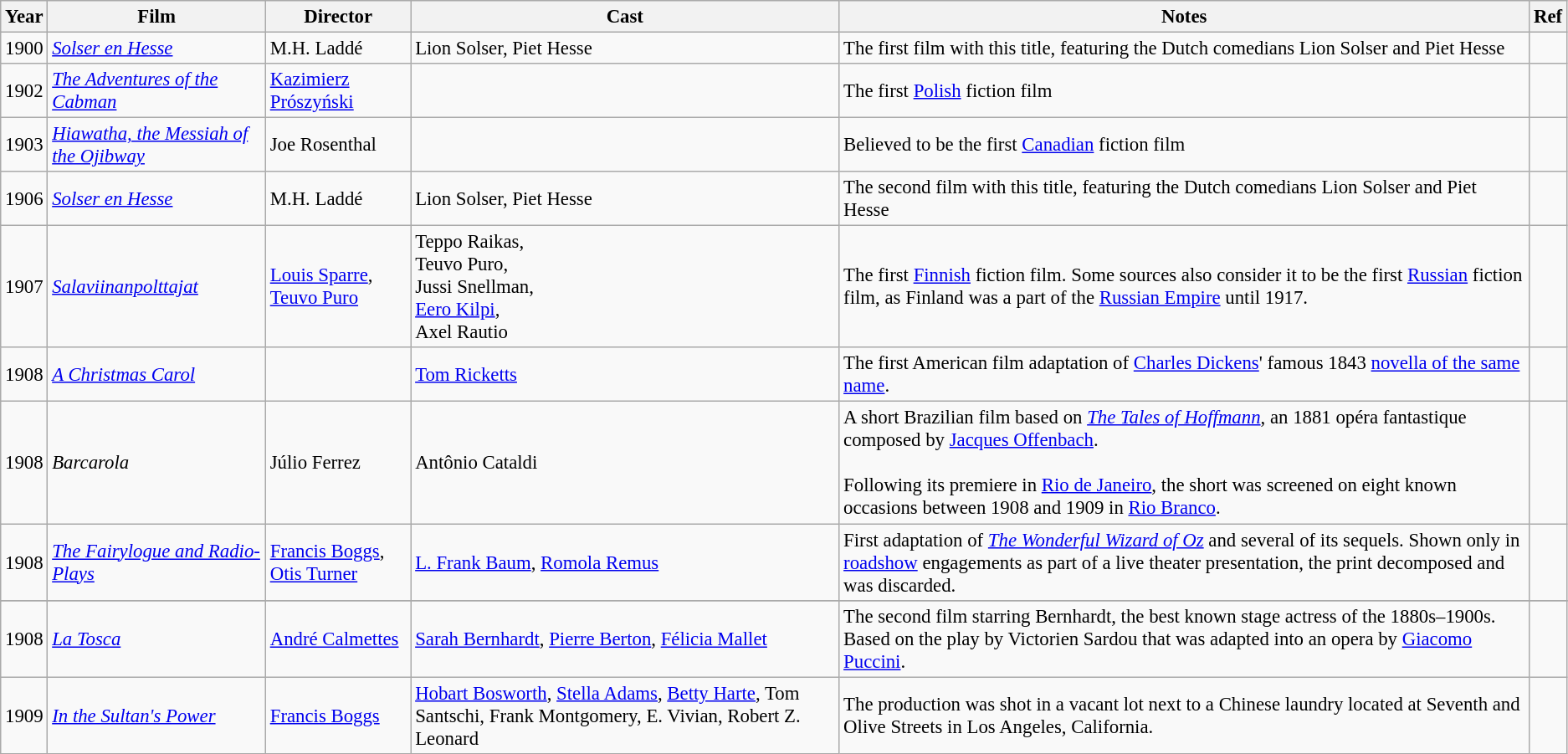<table class="wikitable sortable" style="font-size:95%">
<tr>
<th>Year</th>
<th>Film</th>
<th>Director</th>
<th>Cast</th>
<th>Notes</th>
<th class="unsortable">Ref</th>
</tr>
<tr>
<td>1900</td>
<td><em><a href='#'>Solser en Hesse</a></em></td>
<td>M.H. Laddé</td>
<td>Lion Solser, Piet Hesse</td>
<td>The first film with this title, featuring the Dutch comedians Lion Solser and Piet Hesse</td>
<td></td>
</tr>
<tr>
<td>1902</td>
<td><em><a href='#'>The Adventures of the Cabman</a></em></td>
<td><a href='#'>Kazimierz Prószyński</a></td>
<td></td>
<td>The first <a href='#'>Polish</a> fiction film</td>
<td></td>
</tr>
<tr>
<td>1903</td>
<td><em><a href='#'>Hiawatha, the Messiah of the Ojibway</a></em></td>
<td>Joe Rosenthal</td>
<td></td>
<td>Believed to be the first <a href='#'>Canadian</a> fiction film</td>
<td></td>
</tr>
<tr>
<td>1906</td>
<td><em><a href='#'>Solser en Hesse</a></em></td>
<td>M.H. Laddé</td>
<td>Lion Solser, Piet Hesse</td>
<td>The second film with this title, featuring the Dutch comedians Lion Solser and Piet Hesse</td>
<td></td>
</tr>
<tr>
<td>1907</td>
<td><em><a href='#'>Salaviinanpolttajat</a></em></td>
<td><a href='#'>Louis Sparre</a>,<br> <a href='#'>Teuvo Puro</a></td>
<td>Teppo Raikas,<br> Teuvo Puro,<br> Jussi Snellman,<br> <a href='#'>Eero Kilpi</a>,<br> Axel Rautio</td>
<td>The first <a href='#'>Finnish</a> fiction film. Some sources also consider it to be the first <a href='#'>Russian</a> fiction film, as Finland was a part of the <a href='#'>Russian Empire</a> until 1917.</td>
<td></td>
</tr>
<tr>
<td>1908</td>
<td><em><a href='#'>A Christmas Carol</a></em></td>
<td></td>
<td><a href='#'>Tom Ricketts</a></td>
<td>The first American film adaptation of <a href='#'>Charles Dickens</a>' famous 1843 <a href='#'>novella of the same name</a>.</td>
<td></td>
</tr>
<tr>
<td>1908</td>
<td><em>Barcarola</em></td>
<td>Júlio Ferrez</td>
<td>Antônio Cataldi</td>
<td>A short Brazilian film based on <em><a href='#'>The Tales of Hoffmann</a></em>, an 1881 opéra fantastique composed by <a href='#'>Jacques Offenbach</a>. <br> <br>Following its premiere in <a href='#'>Rio de Janeiro</a>, the short was screened on eight known occasions between 1908 and 1909 in <a href='#'>Rio Branco</a>.</td>
<td></td>
</tr>
<tr>
<td>1908</td>
<td><em><a href='#'>The Fairylogue and Radio-Plays</a></em></td>
<td><a href='#'>Francis Boggs</a>, <a href='#'>Otis Turner</a></td>
<td><a href='#'>L. Frank Baum</a>, <a href='#'>Romola Remus</a></td>
<td>First adaptation of <em><a href='#'>The Wonderful Wizard of Oz</a></em> and several of its sequels. Shown only in <a href='#'>roadshow</a> engagements as part of a live theater presentation, the print decomposed and was discarded.</td>
<td></td>
</tr>
<tr || 1908 ||>
</tr>
<tr>
<td>1908</td>
<td><em><a href='#'>La Tosca</a></em></td>
<td><a href='#'>André Calmettes</a></td>
<td><a href='#'>Sarah Bernhardt</a>, <a href='#'>Pierre Berton</a>, <a href='#'>Félicia Mallet</a></td>
<td>The second film starring Bernhardt, the best known stage actress of the 1880s–1900s. Based on the play by Victorien Sardou that was adapted into an opera by <a href='#'>Giacomo Puccini</a>.</td>
<td></td>
</tr>
<tr>
<td>1909</td>
<td><em><a href='#'>In the Sultan's Power</a></em></td>
<td><a href='#'>Francis Boggs</a></td>
<td><a href='#'>Hobart Bosworth</a>, <a href='#'>Stella Adams</a>, <a href='#'>Betty Harte</a>, Tom Santschi, Frank Montgomery, E. Vivian, Robert Z. Leonard</td>
<td>The production was shot in a vacant lot next to a Chinese laundry located at Seventh and Olive Streets in Los Angeles, California.</td>
<td></td>
</tr>
</table>
